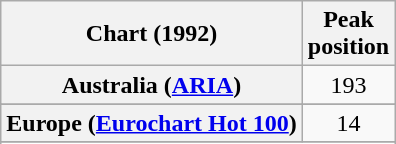<table class="wikitable sortable plainrowheaders" style="text-align:center">
<tr>
<th>Chart (1992)</th>
<th>Peak<br>position</th>
</tr>
<tr>
<th scope="row">Australia (<a href='#'>ARIA</a>)</th>
<td>193</td>
</tr>
<tr>
</tr>
<tr>
</tr>
<tr>
<th scope="row">Europe (<a href='#'>Eurochart Hot 100</a>)</th>
<td>14</td>
</tr>
<tr>
</tr>
<tr>
</tr>
<tr>
</tr>
<tr>
</tr>
<tr>
</tr>
</table>
